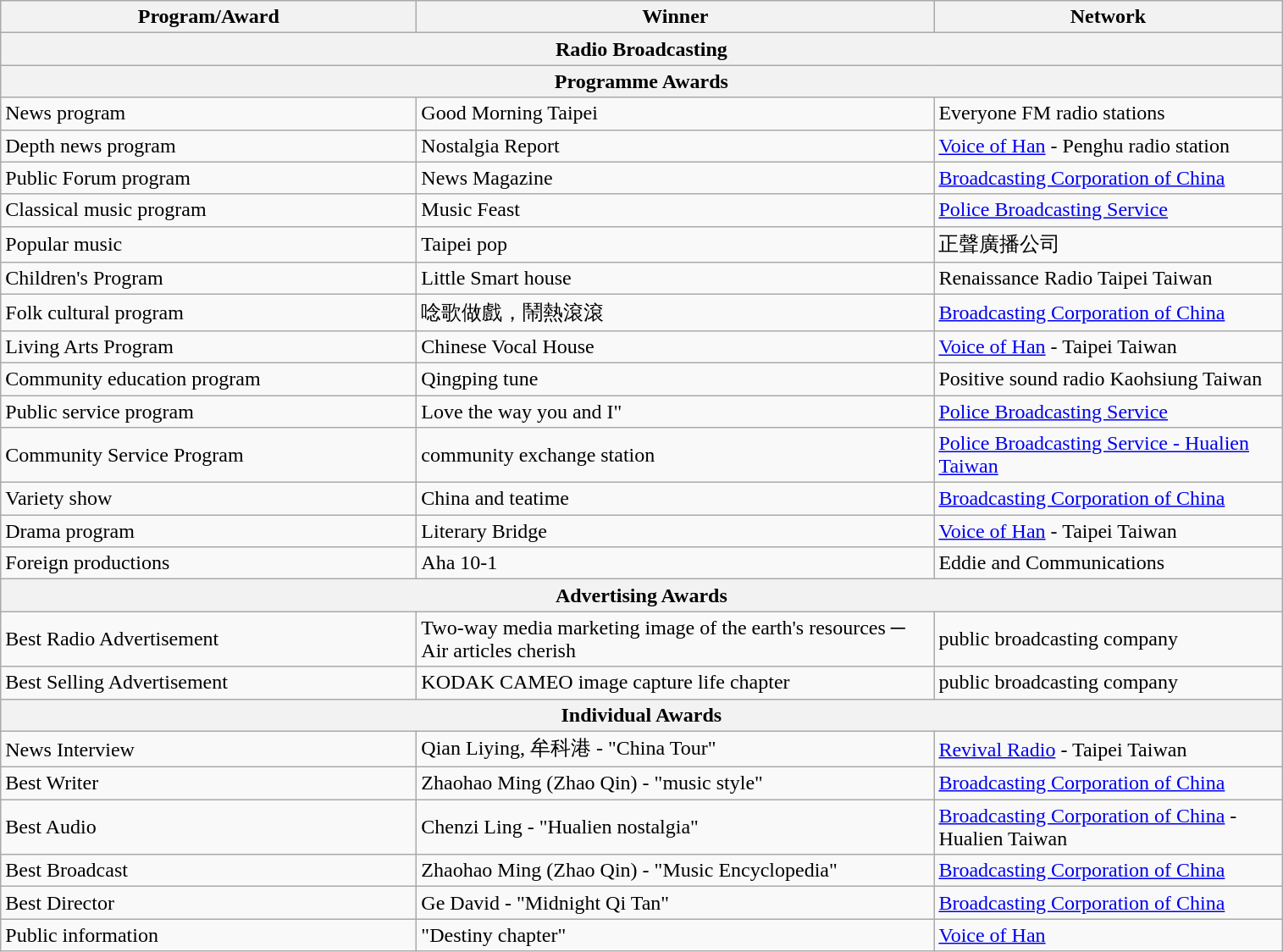<table class="wikitable">
<tr>
<th style="width:240pt;">Program/Award</th>
<th style="width:300pt;">Winner</th>
<th style="width:200pt;">Network</th>
</tr>
<tr>
<th colspan=3 style="text-align:center" style="background:#99CCFF;">Radio Broadcasting</th>
</tr>
<tr>
<th colspan=3 style="text-align:center" style="background:LightSteelBlue;">Programme Awards</th>
</tr>
<tr>
<td>News program</td>
<td>Good Morning Taipei</td>
<td>Everyone FM radio stations</td>
</tr>
<tr>
<td>Depth news program</td>
<td>Nostalgia Report</td>
<td><a href='#'>Voice of Han</a> - Penghu radio station</td>
</tr>
<tr>
<td>Public Forum program</td>
<td>News Magazine</td>
<td><a href='#'>Broadcasting Corporation of China</a></td>
</tr>
<tr>
<td>Classical music program</td>
<td>Music Feast</td>
<td><a href='#'>Police Broadcasting Service</a></td>
</tr>
<tr>
<td>Popular music</td>
<td>Taipei pop</td>
<td>正聲廣播公司</td>
</tr>
<tr>
<td>Children's Program</td>
<td>Little Smart house</td>
<td>Renaissance Radio Taipei Taiwan</td>
</tr>
<tr>
<td>Folk cultural program</td>
<td>唸歌做戲，鬧熱滾滾</td>
<td><a href='#'>Broadcasting Corporation of China</a></td>
</tr>
<tr>
<td>Living Arts Program</td>
<td>Chinese Vocal House</td>
<td><a href='#'>Voice of Han</a> - Taipei Taiwan</td>
</tr>
<tr>
<td>Community education program</td>
<td>Qingping tune</td>
<td>Positive sound radio Kaohsiung Taiwan</td>
</tr>
<tr>
<td>Public service program</td>
<td>Love the way you and I"</td>
<td><a href='#'>Police Broadcasting Service</a></td>
</tr>
<tr>
<td>Community Service Program</td>
<td>community exchange station</td>
<td><a href='#'>Police Broadcasting Service - Hualien Taiwan</a></td>
</tr>
<tr>
<td>Variety show</td>
<td>China and teatime</td>
<td><a href='#'>Broadcasting Corporation of China</a></td>
</tr>
<tr>
<td>Drama program</td>
<td>Literary Bridge</td>
<td><a href='#'>Voice of Han</a> - Taipei Taiwan</td>
</tr>
<tr>
<td>Foreign productions</td>
<td>Aha 10-1</td>
<td>Eddie and Communications</td>
</tr>
<tr>
<th colspan=3 style="text-align:center" style="background:LightSteelBlue;">Advertising Awards</th>
</tr>
<tr>
<td>Best Radio Advertisement</td>
<td>Two-way media marketing image of the earth's resources ─ Air articles cherish</td>
<td>public broadcasting company</td>
</tr>
<tr>
<td>Best Selling Advertisement</td>
<td>KODAK CAMEO image capture life chapter</td>
<td>public broadcasting company</td>
</tr>
<tr>
<th colspan=3 style="text-align:center" style="background:LightSteelBlue;">Individual Awards</th>
</tr>
<tr>
<td>News Interview</td>
<td>Qian Liying, 牟科港 - "China Tour"</td>
<td><a href='#'>Revival Radio</a> - Taipei Taiwan</td>
</tr>
<tr>
<td>Best Writer</td>
<td>Zhaohao Ming (Zhao Qin) - "music style"</td>
<td><a href='#'>Broadcasting Corporation of China</a></td>
</tr>
<tr>
<td>Best Audio</td>
<td>Chenzi Ling - "Hualien nostalgia"</td>
<td><a href='#'>Broadcasting Corporation of China</a> - Hualien Taiwan</td>
</tr>
<tr>
<td>Best Broadcast</td>
<td>Zhaohao Ming (Zhao Qin) - "Music Encyclopedia"</td>
<td><a href='#'>Broadcasting Corporation of China</a></td>
</tr>
<tr>
<td>Best Director</td>
<td>Ge David - "Midnight Qi Tan"</td>
<td><a href='#'>Broadcasting Corporation of China</a></td>
</tr>
<tr>
<td>Public information</td>
<td>"Destiny chapter"</td>
<td><a href='#'>Voice of Han</a></td>
</tr>
</table>
